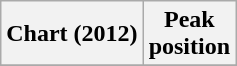<table class="wikitable sortable">
<tr>
<th>Chart (2012)</th>
<th>Peak<br>position</th>
</tr>
<tr>
</tr>
</table>
